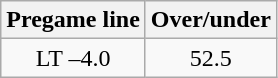<table class="wikitable">
<tr align="center">
<th style=>Pregame line</th>
<th style=>Over/under</th>
</tr>
<tr align="center">
<td>LT –4.0</td>
<td>52.5</td>
</tr>
</table>
